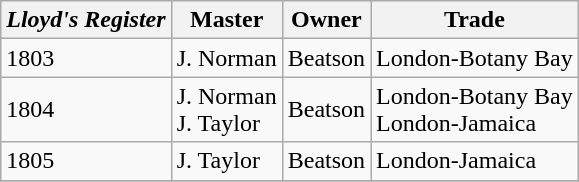<table class="wikitable sortable" border="1">
<tr>
<th><em>Lloyd's Register</em></th>
<th>Master</th>
<th>Owner</th>
<th>Trade</th>
</tr>
<tr>
<td>1803</td>
<td>J. Norman</td>
<td>Beatson</td>
<td>London-Botany Bay</td>
</tr>
<tr>
<td>1804</td>
<td>J. Norman<br>J. Taylor</td>
<td>Beatson</td>
<td>London-Botany Bay<br>London-Jamaica</td>
</tr>
<tr>
<td>1805</td>
<td>J. Taylor</td>
<td>Beatson</td>
<td>London-Jamaica</td>
</tr>
<tr>
</tr>
</table>
